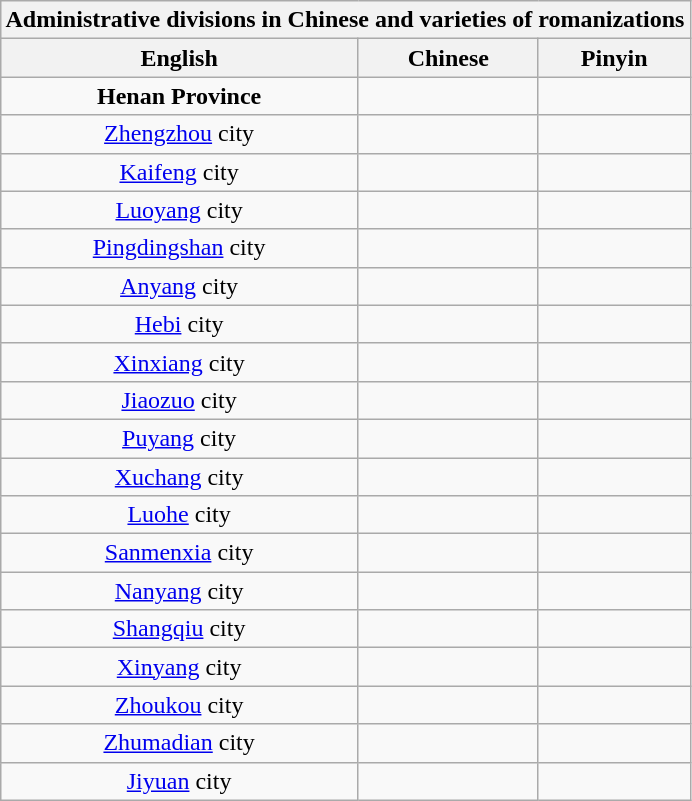<table class="wikitable sortable collapsible collapsed" style="text-font:90%; width:auto; text-align:center; margin-left: auto; margin-right: auto;">
<tr>
<th colspan="5">Administrative divisions in Chinese and varieties of romanizations</th>
</tr>
<tr>
<th>English</th>
<th>Chinese</th>
<th>Pinyin</th>
</tr>
<tr>
<td><strong>Henan Province</strong></td>
<td></td>
<td></td>
</tr>
<tr>
<td><a href='#'>Zhengzhou</a> city</td>
<td></td>
<td></td>
</tr>
<tr>
<td><a href='#'>Kaifeng</a> city</td>
<td></td>
<td></td>
</tr>
<tr>
<td><a href='#'>Luoyang</a> city</td>
<td></td>
<td></td>
</tr>
<tr>
<td><a href='#'>Pingdingshan</a> city</td>
<td></td>
<td></td>
</tr>
<tr>
<td><a href='#'>Anyang</a> city</td>
<td></td>
<td></td>
</tr>
<tr>
<td><a href='#'>Hebi</a> city</td>
<td></td>
<td></td>
</tr>
<tr>
<td><a href='#'>Xinxiang</a> city</td>
<td></td>
<td></td>
</tr>
<tr>
<td><a href='#'>Jiaozuo</a> city</td>
<td></td>
<td></td>
</tr>
<tr>
<td><a href='#'>Puyang</a> city</td>
<td></td>
<td></td>
</tr>
<tr>
<td><a href='#'>Xuchang</a> city</td>
<td></td>
<td></td>
</tr>
<tr>
<td><a href='#'>Luohe</a> city</td>
<td></td>
<td></td>
</tr>
<tr>
<td><a href='#'>Sanmenxia</a> city</td>
<td></td>
<td></td>
</tr>
<tr>
<td><a href='#'>Nanyang</a> city</td>
<td></td>
<td></td>
</tr>
<tr>
<td><a href='#'>Shangqiu</a> city</td>
<td></td>
<td></td>
</tr>
<tr>
<td><a href='#'>Xinyang</a> city</td>
<td></td>
<td></td>
</tr>
<tr>
<td><a href='#'>Zhoukou</a> city</td>
<td></td>
<td></td>
</tr>
<tr>
<td><a href='#'>Zhumadian</a> city</td>
<td></td>
<td></td>
</tr>
<tr>
<td><a href='#'>Jiyuan</a> city</td>
<td></td>
<td></td>
</tr>
</table>
